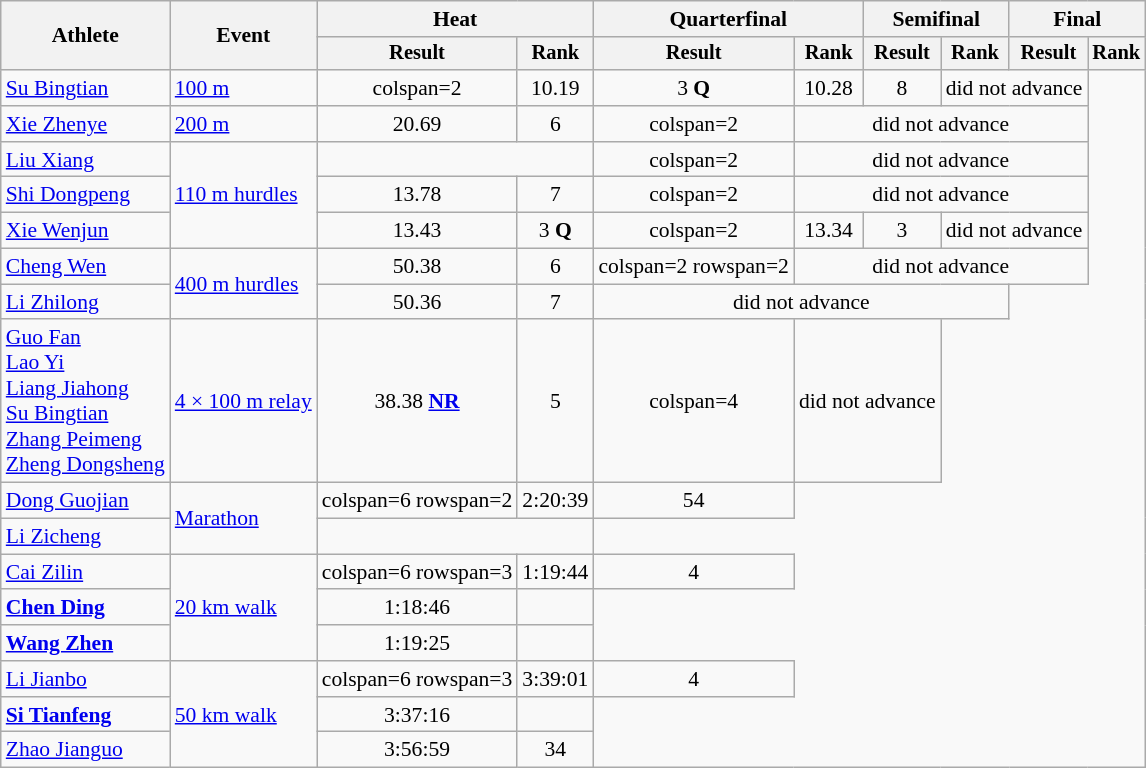<table class="wikitable" style="font-size:90%">
<tr>
<th rowspan="2">Athlete</th>
<th rowspan="2">Event</th>
<th colspan="2">Heat</th>
<th colspan="2">Quarterfinal</th>
<th colspan="2">Semifinal</th>
<th colspan="2">Final</th>
</tr>
<tr style="font-size:95%">
<th>Result</th>
<th>Rank</th>
<th>Result</th>
<th>Rank</th>
<th>Result</th>
<th>Rank</th>
<th>Result</th>
<th>Rank</th>
</tr>
<tr align=center>
<td align=left><a href='#'>Su Bingtian</a></td>
<td align=left><a href='#'>100 m</a></td>
<td>colspan=2 </td>
<td>10.19</td>
<td>3 <strong>Q</strong></td>
<td>10.28</td>
<td>8</td>
<td colspan="2">did not advance</td>
</tr>
<tr align=center>
<td align=left><a href='#'>Xie Zhenye</a></td>
<td align=left><a href='#'>200 m</a></td>
<td>20.69</td>
<td>6</td>
<td>colspan=2 </td>
<td colspan=4>did not advance</td>
</tr>
<tr align=center>
<td align=left><a href='#'>Liu Xiang</a></td>
<td align=left rowspan=3><a href='#'>110 m hurdles</a></td>
<td colspan=2></td>
<td>colspan=2 </td>
<td colspan=4>did not advance</td>
</tr>
<tr align=center>
<td align=left><a href='#'>Shi Dongpeng</a></td>
<td>13.78</td>
<td>7</td>
<td>colspan=2 </td>
<td colspan=4>did not advance</td>
</tr>
<tr align=center>
<td align=left><a href='#'>Xie Wenjun</a></td>
<td>13.43</td>
<td>3 <strong>Q</strong></td>
<td>colspan=2 </td>
<td>13.34</td>
<td>3</td>
<td colspan=2>did not advance</td>
</tr>
<tr align=center>
<td align=left><a href='#'>Cheng Wen</a></td>
<td align=left rowspan=2><a href='#'>400 m hurdles</a></td>
<td>50.38</td>
<td>6</td>
<td>colspan=2 rowspan=2 </td>
<td colspan=4>did not advance</td>
</tr>
<tr align=center>
<td align=left><a href='#'>Li Zhilong</a></td>
<td>50.36</td>
<td>7</td>
<td colspan=4>did not advance</td>
</tr>
<tr align=center>
<td align=left><a href='#'>Guo Fan</a><br><a href='#'>Lao Yi</a><br><a href='#'>Liang Jiahong</a><br><a href='#'>Su Bingtian</a><br><a href='#'>Zhang Peimeng</a><br><a href='#'>Zheng Dongsheng</a></td>
<td align=left><a href='#'>4 × 100 m relay</a></td>
<td>38.38 <strong><a href='#'>NR</a></strong></td>
<td>5</td>
<td>colspan=4 </td>
<td colspan=2>did not advance</td>
</tr>
<tr align=center>
<td align=left><a href='#'>Dong Guojian</a></td>
<td align=left rowspan=2><a href='#'>Marathon</a></td>
<td>colspan=6 rowspan=2 </td>
<td>2:20:39</td>
<td>54</td>
</tr>
<tr align=center>
<td align=left><a href='#'>Li Zicheng</a></td>
<td colspan=2></td>
</tr>
<tr align=center>
<td align=left><a href='#'>Cai Zilin</a></td>
<td align=left rowspan=3><a href='#'>20 km walk</a></td>
<td>colspan=6 rowspan=3 </td>
<td>1:19:44</td>
<td>4</td>
</tr>
<tr align=center>
<td align=left><strong><a href='#'>Chen Ding</a></strong></td>
<td>1:18:46 </td>
<td></td>
</tr>
<tr align=center>
<td align=left><strong><a href='#'>Wang Zhen</a></strong></td>
<td>1:19:25</td>
<td></td>
</tr>
<tr align=center>
<td align=left><a href='#'>Li Jianbo</a></td>
<td align=left rowspan=3><a href='#'>50 km walk</a></td>
<td>colspan=6 rowspan=3 </td>
<td>3:39:01</td>
<td>4</td>
</tr>
<tr align=center>
<td align=left><strong><a href='#'>Si Tianfeng</a></strong></td>
<td>3:37:16</td>
<td></td>
</tr>
<tr align=center>
<td align=left><a href='#'>Zhao Jianguo</a></td>
<td>3:56:59</td>
<td>34</td>
</tr>
</table>
